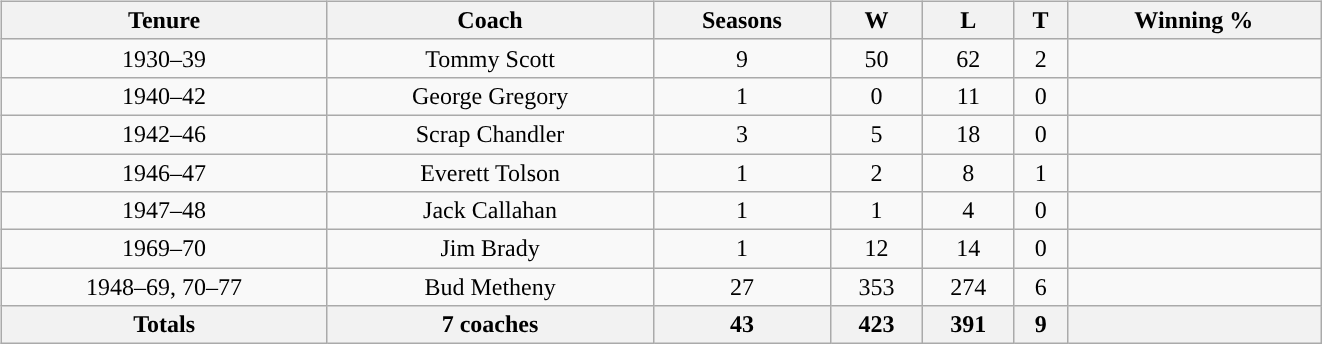<table border="0" width="100%">
<tr>
<td valign="center"><br><table cellpadding="1" border="1" cellspacing="0" width="70%" class="wikitable">
<tr>
<th>Tenure</th>
<th>Coach</th>
<th>Seasons</th>
<th>W</th>
<th>L</th>
<th>T</th>
<th>Winning %</th>
</tr>
<tr align="center">
<td>1930–39</td>
<td>Tommy Scott</td>
<td>9</td>
<td>50</td>
<td>62</td>
<td>2</td>
<td><strong></strong></td>
</tr>
<tr align="center">
<td>1940–42</td>
<td>George Gregory</td>
<td>1</td>
<td>0</td>
<td>11</td>
<td>0</td>
<td><strong></strong></td>
</tr>
<tr align="center">
<td>1942–46</td>
<td>Scrap Chandler</td>
<td>3</td>
<td>5</td>
<td>18</td>
<td>0</td>
<td><strong></strong></td>
</tr>
<tr align="center">
<td>1946–47</td>
<td>Everett Tolson</td>
<td>1</td>
<td>2</td>
<td>8</td>
<td>1</td>
<td><strong></strong></td>
</tr>
<tr align="center">
<td>1947–48</td>
<td>Jack Callahan</td>
<td>1</td>
<td>1</td>
<td>4</td>
<td>0</td>
<td><strong></strong></td>
</tr>
<tr align="center">
<td>1969–70</td>
<td>Jim Brady</td>
<td>1</td>
<td>12</td>
<td>14</td>
<td>0</td>
<td><strong></strong></td>
</tr>
<tr align="center">
<td>1948–69, 70–77</td>
<td>Bud Metheny</td>
<td>27</td>
<td>353</td>
<td>274</td>
<td>6</td>
<td><strong></strong></td>
</tr>
<tr align="center" class="sortbottom">
<th><strong>Totals</strong></th>
<th><strong>7 coaches</strong></th>
<th><strong>43</strong></th>
<th><strong>423</strong></th>
<th><strong>391</strong></th>
<th><strong>9</strong></th>
<th><strong></strong></th>
</tr>
</table>
</td>
</tr>
</table>
